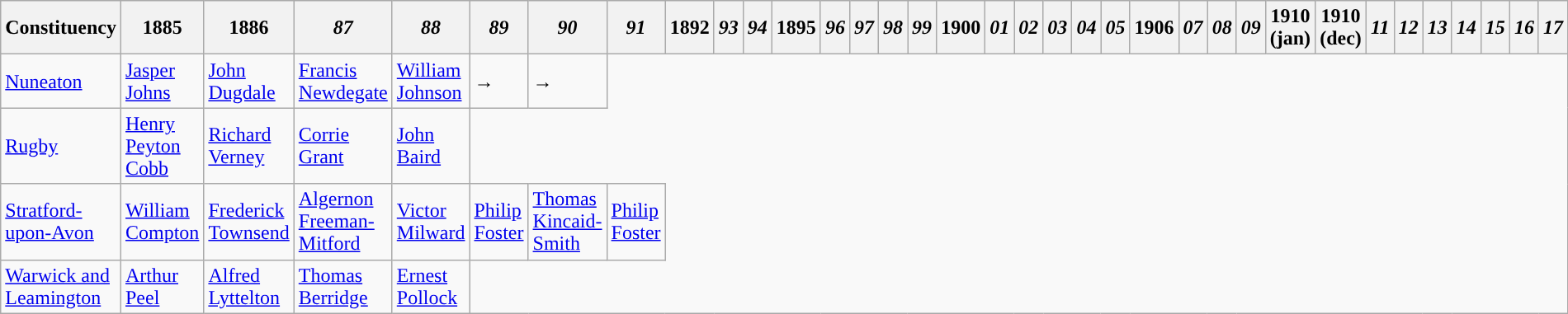<table class="wikitable">
<tr>
<th>Constituency</th>
<th>1885</th>
<th>1886</th>
<th><em>87</em></th>
<th><em>88</em></th>
<th><em>89</em></th>
<th><em>90</em></th>
<th><em>91</em></th>
<th>1892</th>
<th><em>93</em></th>
<th><em>94</em></th>
<th>1895</th>
<th><em>96</em></th>
<th><em>97</em></th>
<th><em>98</em></th>
<th><em>99</em></th>
<th>1900</th>
<th><em>01</em></th>
<th><em>02</em></th>
<th><em>03</em></th>
<th><em>04</em></th>
<th><em>05</em></th>
<th>1906</th>
<th><em>07</em></th>
<th><em>08</em></th>
<th><em>09</em></th>
<th>1910 (jan)</th>
<th>1910 (dec)</th>
<th><em>11</em></th>
<th><em>12</em></th>
<th><em>13</em></th>
<th><em>14</em></th>
<th><em>15</em></th>
<th><em>16</em></th>
<th><em>17</em></th>
</tr>
<tr>
<td><a href='#'>Nuneaton</a></td>
<td><a href='#'>Jasper Johns</a></td>
<td><a href='#'>John Dugdale</a></td>
<td><a href='#'>Francis Newdegate</a></td>
<td><a href='#'>William Johnson</a></td>
<td>→</td>
<td>→</td>
</tr>
<tr>
<td><a href='#'>Rugby</a></td>
<td><a href='#'>Henry Peyton Cobb</a></td>
<td><a href='#'>Richard Verney</a></td>
<td><a href='#'>Corrie Grant</a></td>
<td><a href='#'>John Baird</a></td>
</tr>
<tr>
<td><a href='#'>Stratford-upon-Avon</a></td>
<td><a href='#'>William Compton</a></td>
<td><a href='#'>Frederick Townsend</a></td>
<td><a href='#'>Algernon Freeman-Mitford</a></td>
<td><a href='#'>Victor Milward</a></td>
<td><a href='#'>Philip Foster</a></td>
<td><a href='#'>Thomas Kincaid-Smith</a></td>
<td><a href='#'>Philip Foster</a></td>
</tr>
<tr>
<td><a href='#'>Warwick and Leamington</a></td>
<td><a href='#'>Arthur Peel</a></td>
<td><a href='#'>Alfred Lyttelton</a></td>
<td><a href='#'>Thomas Berridge</a></td>
<td><a href='#'>Ernest Pollock</a></td>
</tr>
</table>
